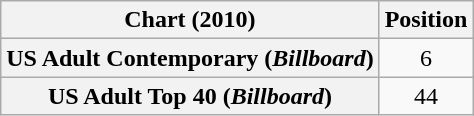<table class="wikitable sortable plainrowheaders" style="text-align:center">
<tr>
<th>Chart (2010)</th>
<th>Position</th>
</tr>
<tr>
<th scope="row">US Adult Contemporary (<em>Billboard</em>)</th>
<td>6</td>
</tr>
<tr>
<th scope="row">US Adult Top 40 (<em>Billboard</em>)</th>
<td>44</td>
</tr>
</table>
